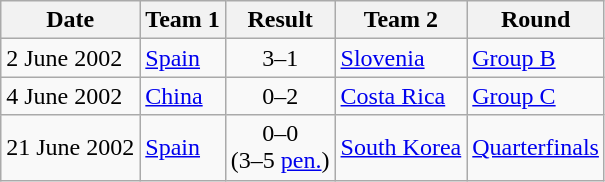<table class="wikitable" style="text-align: left;">
<tr>
<th>Date</th>
<th>Team 1</th>
<th>Result</th>
<th>Team 2</th>
<th>Round</th>
</tr>
<tr>
<td>2 June 2002</td>
<td> <a href='#'>Spain</a></td>
<td style="text-align:center;">3–1</td>
<td> <a href='#'>Slovenia</a></td>
<td><a href='#'>Group B</a></td>
</tr>
<tr>
<td>4 June 2002</td>
<td> <a href='#'>China</a></td>
<td style="text-align:center;">0–2</td>
<td> <a href='#'>Costa Rica</a></td>
<td><a href='#'>Group C</a></td>
</tr>
<tr>
<td>21 June 2002</td>
<td> <a href='#'>Spain</a></td>
<td style="text-align:center;">0–0 <br>(3–5 <a href='#'>pen.</a>)</td>
<td> <a href='#'>South Korea</a></td>
<td><a href='#'>Quarterfinals</a></td>
</tr>
</table>
